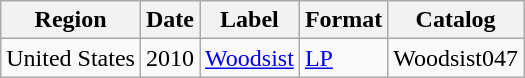<table class="wikitable">
<tr>
<th>Region</th>
<th>Date</th>
<th>Label</th>
<th>Format</th>
<th>Catalog</th>
</tr>
<tr>
<td>United States</td>
<td>2010</td>
<td><a href='#'>Woodsist</a></td>
<td><a href='#'>LP</a></td>
<td>Woodsist047</td>
</tr>
</table>
